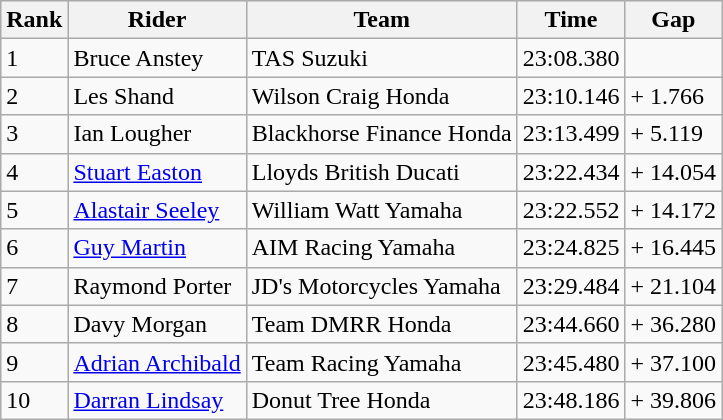<table class="wikitable">
<tr style="background:#efefef;">
<th>Rank</th>
<th>Rider</th>
<th>Team</th>
<th>Time</th>
<th>Gap</th>
</tr>
<tr>
<td>1</td>
<td>Bruce Anstey</td>
<td>TAS Suzuki</td>
<td>23:08.380</td>
<td></td>
</tr>
<tr>
<td>2</td>
<td>Les Shand</td>
<td>Wilson Craig Honda</td>
<td>23:10.146</td>
<td>+ 1.766</td>
</tr>
<tr>
<td>3</td>
<td>Ian Lougher</td>
<td>Blackhorse Finance Honda</td>
<td>23:13.499</td>
<td>+ 5.119</td>
</tr>
<tr>
<td>4</td>
<td><a href='#'>Stuart Easton</a></td>
<td>Lloyds British Ducati</td>
<td>23:22.434</td>
<td>+ 14.054</td>
</tr>
<tr>
<td>5</td>
<td><a href='#'>Alastair Seeley</a></td>
<td>William Watt Yamaha</td>
<td>23:22.552</td>
<td>+ 14.172</td>
</tr>
<tr>
<td>6</td>
<td><a href='#'>Guy Martin</a></td>
<td>AIM Racing Yamaha</td>
<td>23:24.825</td>
<td>+ 16.445</td>
</tr>
<tr>
<td>7</td>
<td>Raymond Porter</td>
<td>JD's Motorcycles Yamaha</td>
<td>23:29.484</td>
<td>+ 21.104</td>
</tr>
<tr>
<td>8</td>
<td>Davy Morgan</td>
<td>Team DMRR Honda</td>
<td>23:44.660</td>
<td>+ 36.280</td>
</tr>
<tr>
<td>9</td>
<td><a href='#'>Adrian Archibald</a></td>
<td>Team Racing Yamaha</td>
<td>23:45.480</td>
<td>+ 37.100</td>
</tr>
<tr>
<td>10</td>
<td><a href='#'>Darran Lindsay</a></td>
<td>Donut Tree Honda</td>
<td>23:48.186</td>
<td>+ 39.806</td>
</tr>
</table>
